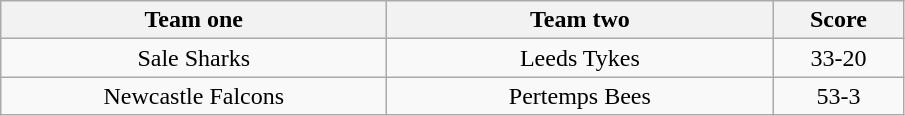<table class="wikitable" style="text-align: center">
<tr>
<th width=250>Team one</th>
<th width=250>Team two</th>
<th width=80>Score</th>
</tr>
<tr>
<td>Sale Sharks</td>
<td>Leeds Tykes</td>
<td>33-20</td>
</tr>
<tr>
<td>Newcastle Falcons</td>
<td>Pertemps Bees</td>
<td>53-3</td>
</tr>
</table>
